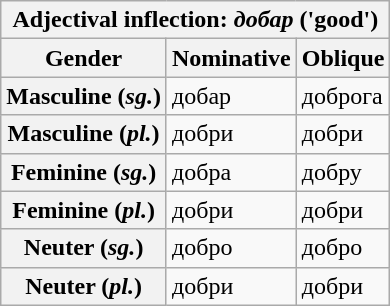<table class="wikitable">
<tr>
<th colspan="5">Adjectival inflection: <em>добар</em> ('good')</th>
</tr>
<tr>
<th>Gender</th>
<th>Nominative</th>
<th>Oblique</th>
</tr>
<tr>
<th>Masculine (<em>sg.</em>)</th>
<td>добар</td>
<td>доброга</td>
</tr>
<tr>
<th>Masculine (<em>pl.</em>)</th>
<td>добри</td>
<td>добри</td>
</tr>
<tr>
<th>Feminine (<em>sg.</em>)</th>
<td>добра</td>
<td>добру</td>
</tr>
<tr>
<th>Feminine (<em>pl.</em>)</th>
<td>добри</td>
<td>добри</td>
</tr>
<tr>
<th>Neuter (<em>sg.</em>)</th>
<td>добро</td>
<td>добро</td>
</tr>
<tr>
<th>Neuter (<em>pl.</em>)</th>
<td>добри</td>
<td>добри</td>
</tr>
</table>
